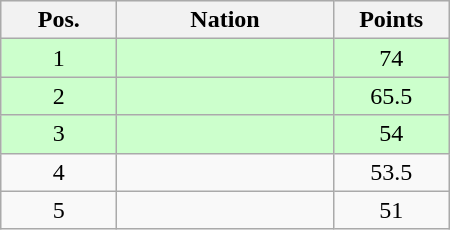<table class="wikitable gauche" cellspacing="1" style="width:300px;">
<tr style="background:#efefef; text-align:center;">
<th style="width:70px;">Pos.</th>
<th>Nation</th>
<th style="width:70px;">Points</th>
</tr>
<tr style="vertical-align:top; text-align:center; background:#ccffcc;">
<td>1</td>
<td style="text-align:left;"></td>
<td>74</td>
</tr>
<tr style="vertical-align:top; text-align:center; background:#ccffcc;">
<td>2</td>
<td style="text-align:left;"></td>
<td>65.5</td>
</tr>
<tr style="vertical-align:top; text-align:center; background:#ccffcc;">
<td>3</td>
<td style="text-align:left;"></td>
<td>54</td>
</tr>
<tr style="vertical-align:top; text-align:center;">
<td>4</td>
<td style="text-align:left;"></td>
<td>53.5</td>
</tr>
<tr style="vertical-align:top; text-align:center;">
<td>5</td>
<td style="text-align:left;"></td>
<td>51</td>
</tr>
</table>
